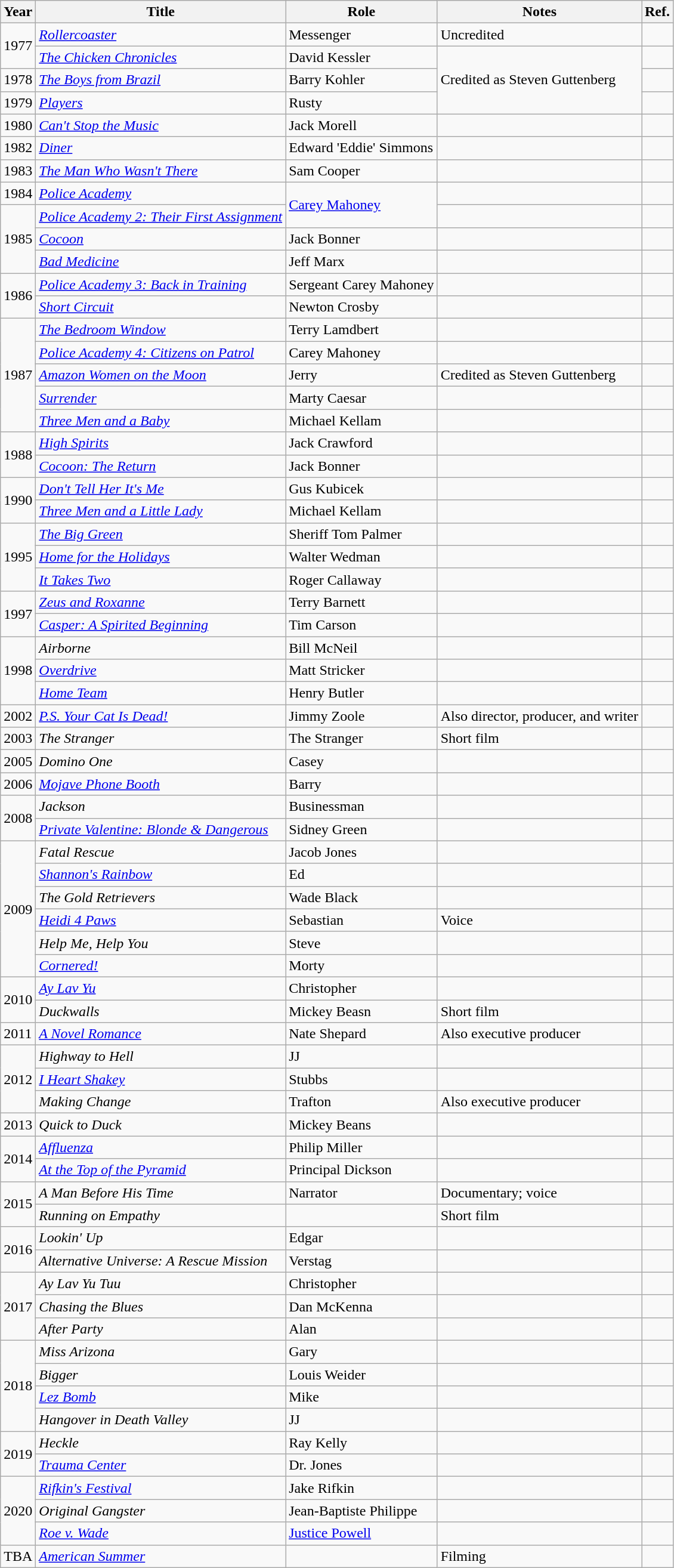<table class="wikitable sortable">
<tr>
<th>Year</th>
<th>Title</th>
<th>Role</th>
<th>Notes</th>
<th>Ref.</th>
</tr>
<tr>
<td rowspan="2">1977</td>
<td><em><a href='#'>Rollercoaster</a></em></td>
<td>Messenger</td>
<td>Uncredited</td>
<td></td>
</tr>
<tr>
<td><em><a href='#'>The Chicken Chronicles</a></em></td>
<td>David Kessler</td>
<td rowspan="3">Credited as Steven Guttenberg</td>
<td></td>
</tr>
<tr>
<td>1978</td>
<td><em><a href='#'>The Boys from Brazil</a></em></td>
<td>Barry Kohler</td>
<td></td>
</tr>
<tr>
<td>1979</td>
<td><em><a href='#'>Players</a></em></td>
<td>Rusty</td>
<td></td>
</tr>
<tr>
<td>1980</td>
<td><em><a href='#'>Can't Stop the Music</a></em></td>
<td>Jack Morell</td>
<td></td>
<td></td>
</tr>
<tr>
<td>1982</td>
<td><em><a href='#'>Diner</a></em></td>
<td>Edward 'Eddie' Simmons</td>
<td></td>
<td></td>
</tr>
<tr>
<td>1983</td>
<td><em><a href='#'>The Man Who Wasn't There</a></em></td>
<td>Sam Cooper</td>
<td></td>
<td></td>
</tr>
<tr>
<td>1984</td>
<td><em><a href='#'>Police Academy</a></em></td>
<td rowspan="2"><a href='#'>Carey Mahoney</a></td>
<td></td>
<td></td>
</tr>
<tr>
<td rowspan="3">1985</td>
<td><em><a href='#'>Police Academy 2: Their First Assignment</a></em></td>
<td></td>
<td></td>
</tr>
<tr>
<td><em><a href='#'>Cocoon</a></em></td>
<td>Jack Bonner</td>
<td></td>
<td></td>
</tr>
<tr>
<td><em><a href='#'>Bad Medicine</a></em></td>
<td>Jeff Marx</td>
<td></td>
<td></td>
</tr>
<tr>
<td rowspan="2">1986</td>
<td><em><a href='#'>Police Academy 3: Back in Training</a></em></td>
<td>Sergeant Carey Mahoney</td>
<td></td>
<td></td>
</tr>
<tr>
<td><em><a href='#'>Short Circuit</a></em></td>
<td>Newton Crosby</td>
<td></td>
<td></td>
</tr>
<tr>
<td rowspan="5">1987</td>
<td><em><a href='#'>The Bedroom Window</a></em></td>
<td>Terry Lamdbert</td>
<td></td>
<td></td>
</tr>
<tr>
<td><em><a href='#'>Police Academy 4: Citizens on Patrol</a></em></td>
<td>Carey Mahoney</td>
<td></td>
<td></td>
</tr>
<tr>
<td><em><a href='#'>Amazon Women on the Moon</a></em></td>
<td>Jerry</td>
<td>Credited as Steven Guttenberg</td>
<td></td>
</tr>
<tr>
<td><em><a href='#'>Surrender</a></em></td>
<td>Marty Caesar</td>
<td></td>
<td></td>
</tr>
<tr>
<td><em><a href='#'>Three Men and a Baby</a></em></td>
<td>Michael Kellam</td>
<td></td>
<td></td>
</tr>
<tr>
<td rowspan="2">1988</td>
<td><em><a href='#'>High Spirits</a></em></td>
<td>Jack Crawford</td>
<td></td>
<td></td>
</tr>
<tr>
<td><em><a href='#'>Cocoon: The Return</a></em></td>
<td>Jack Bonner</td>
<td></td>
<td></td>
</tr>
<tr>
<td rowspan="2">1990</td>
<td><em><a href='#'>Don't Tell Her It's Me</a></em></td>
<td>Gus Kubicek</td>
<td></td>
<td></td>
</tr>
<tr>
<td><em><a href='#'>Three Men and a Little Lady</a></em></td>
<td>Michael Kellam</td>
<td></td>
<td></td>
</tr>
<tr>
<td rowspan="3">1995</td>
<td><em><a href='#'>The Big Green</a></em></td>
<td>Sheriff Tom Palmer</td>
<td></td>
<td></td>
</tr>
<tr>
<td><em><a href='#'>Home for the Holidays</a></em></td>
<td>Walter Wedman</td>
<td></td>
<td></td>
</tr>
<tr>
<td><em><a href='#'>It Takes Two</a></em></td>
<td>Roger Callaway</td>
<td></td>
<td></td>
</tr>
<tr>
<td rowspan="2">1997</td>
<td><em><a href='#'>Zeus and Roxanne</a></em></td>
<td>Terry Barnett</td>
<td></td>
<td></td>
</tr>
<tr>
<td><em><a href='#'>Casper: A Spirited Beginning</a></em></td>
<td>Tim Carson</td>
<td></td>
<td></td>
</tr>
<tr>
<td rowspan="3">1998</td>
<td><em>Airborne</em></td>
<td>Bill McNeil</td>
<td></td>
<td></td>
</tr>
<tr>
<td><em><a href='#'>Overdrive</a></em></td>
<td>Matt Stricker</td>
<td></td>
<td></td>
</tr>
<tr>
<td><em><a href='#'>Home Team</a></em></td>
<td>Henry Butler</td>
<td></td>
<td></td>
</tr>
<tr>
<td>2002</td>
<td><em><a href='#'>P.S. Your Cat Is Dead!</a></em></td>
<td>Jimmy Zoole</td>
<td>Also director, producer, and writer</td>
<td></td>
</tr>
<tr>
<td>2003</td>
<td><em>The Stranger</em></td>
<td>The Stranger</td>
<td>Short film</td>
<td></td>
</tr>
<tr>
<td>2005</td>
<td><em>Domino One</em></td>
<td>Casey</td>
<td></td>
<td></td>
</tr>
<tr>
<td>2006</td>
<td><em><a href='#'>Mojave Phone Booth</a></em></td>
<td>Barry</td>
<td></td>
<td></td>
</tr>
<tr>
<td rowspan="2">2008</td>
<td><em>Jackson</em></td>
<td>Businessman</td>
<td></td>
<td></td>
</tr>
<tr>
<td><em><a href='#'>Private Valentine: Blonde & Dangerous</a></em></td>
<td>Sidney Green</td>
<td></td>
<td></td>
</tr>
<tr>
<td rowspan="6">2009</td>
<td><em>Fatal Rescue</em></td>
<td>Jacob Jones</td>
<td></td>
<td></td>
</tr>
<tr>
<td><em><a href='#'>Shannon's Rainbow</a></em></td>
<td>Ed</td>
<td></td>
<td></td>
</tr>
<tr>
<td><em>The Gold Retrievers</em></td>
<td>Wade Black</td>
<td></td>
<td></td>
</tr>
<tr>
<td><em><a href='#'>Heidi 4 Paws</a></em></td>
<td>Sebastian</td>
<td>Voice</td>
<td></td>
</tr>
<tr>
<td><em>Help Me, Help You</em></td>
<td>Steve</td>
<td></td>
<td></td>
</tr>
<tr>
<td><em><a href='#'>Cornered!</a></em></td>
<td>Morty</td>
<td></td>
<td></td>
</tr>
<tr>
<td rowspan="2">2010</td>
<td><em><a href='#'>Ay Lav Yu</a></em></td>
<td>Christopher</td>
<td></td>
<td></td>
</tr>
<tr>
<td><em>Duckwalls</em></td>
<td>Mickey Beasn</td>
<td>Short film</td>
<td></td>
</tr>
<tr>
<td>2011</td>
<td><em><a href='#'>A Novel Romance</a></em></td>
<td>Nate Shepard</td>
<td>Also executive producer</td>
<td></td>
</tr>
<tr>
<td rowspan="3">2012</td>
<td><em>Highway to Hell</em></td>
<td>JJ</td>
<td></td>
<td></td>
</tr>
<tr>
<td><em><a href='#'>I Heart Shakey</a></em></td>
<td>Stubbs</td>
<td></td>
<td></td>
</tr>
<tr>
<td><em>Making Change</em></td>
<td>Trafton</td>
<td>Also executive producer</td>
<td></td>
</tr>
<tr>
<td>2013</td>
<td><em>Quick to Duck</em></td>
<td>Mickey Beans</td>
<td></td>
<td></td>
</tr>
<tr>
<td rowspan="2">2014</td>
<td><em><a href='#'>Affluenza</a></em></td>
<td>Philip Miller</td>
<td></td>
<td></td>
</tr>
<tr>
<td><em><a href='#'>At the Top of the Pyramid</a></em></td>
<td>Principal Dickson</td>
<td></td>
<td></td>
</tr>
<tr>
<td rowspan="2">2015</td>
<td><em>A Man Before His Time</em></td>
<td>Narrator</td>
<td>Documentary; voice</td>
<td></td>
</tr>
<tr>
<td><em>Running on Empathy</em></td>
<td></td>
<td>Short film</td>
<td></td>
</tr>
<tr>
<td rowspan="2">2016</td>
<td><em>Lookin' Up</em></td>
<td>Edgar</td>
<td></td>
<td></td>
</tr>
<tr>
<td><em>Alternative Universe: A Rescue Mission</em></td>
<td>Verstag</td>
<td></td>
<td></td>
</tr>
<tr>
<td rowspan="3">2017</td>
<td><em>Ay Lav Yu Tuu</em></td>
<td>Christopher</td>
<td></td>
<td></td>
</tr>
<tr>
<td><em>Chasing the Blues</em></td>
<td>Dan McKenna</td>
<td></td>
<td></td>
</tr>
<tr>
<td><em>After Party</em></td>
<td>Alan</td>
<td></td>
<td></td>
</tr>
<tr>
<td rowspan="4">2018</td>
<td><em>Miss Arizona</em></td>
<td>Gary</td>
<td></td>
<td></td>
</tr>
<tr>
<td><em>Bigger</em></td>
<td>Louis Weider</td>
<td></td>
<td></td>
</tr>
<tr>
<td><em><a href='#'>Lez Bomb</a></em></td>
<td>Mike</td>
<td></td>
<td></td>
</tr>
<tr>
<td><em>Hangover in Death Valley</em></td>
<td>JJ</td>
<td></td>
<td></td>
</tr>
<tr>
<td rowspan="2">2019</td>
<td><em>Heckle</em></td>
<td>Ray Kelly</td>
<td></td>
<td></td>
</tr>
<tr>
<td><em><a href='#'>Trauma Center</a></em></td>
<td>Dr. Jones</td>
<td></td>
<td></td>
</tr>
<tr>
<td rowspan="3">2020</td>
<td><em><a href='#'>Rifkin's Festival</a></em></td>
<td>Jake Rifkin</td>
<td></td>
<td></td>
</tr>
<tr>
<td><em>Original Gangster</em></td>
<td>Jean-Baptiste Philippe</td>
<td></td>
<td></td>
</tr>
<tr>
<td><em><a href='#'>Roe v. Wade</a></em></td>
<td><a href='#'>Justice Powell</a></td>
<td></td>
<td></td>
</tr>
<tr>
<td>TBA</td>
<td><em><a href='#'>American Summer</a></em></td>
<td></td>
<td>Filming </td>
</tr>
</table>
